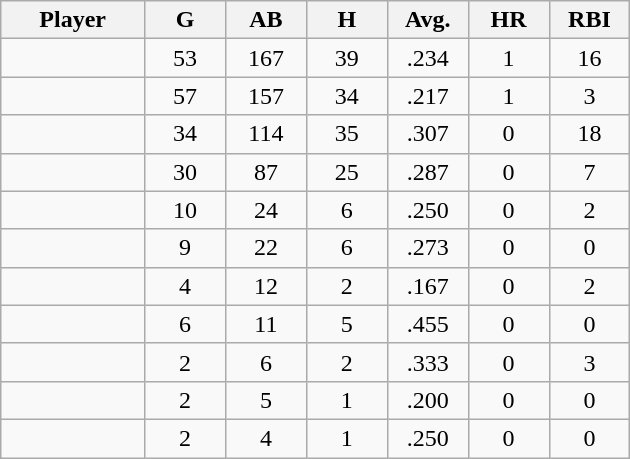<table class="wikitable sortable">
<tr>
<th bgcolor="#DDDDFF" width="16%">Player</th>
<th bgcolor="#DDDDFF" width="9%">G</th>
<th bgcolor="#DDDDFF" width="9%">AB</th>
<th bgcolor="#DDDDFF" width="9%">H</th>
<th bgcolor="#DDDDFF" width="9%">Avg.</th>
<th bgcolor="#DDDDFF" width="9%">HR</th>
<th bgcolor="#DDDDFF" width="9%">RBI</th>
</tr>
<tr align="center">
<td></td>
<td>53</td>
<td>167</td>
<td>39</td>
<td>.234</td>
<td>1</td>
<td>16</td>
</tr>
<tr align="center">
<td></td>
<td>57</td>
<td>157</td>
<td>34</td>
<td>.217</td>
<td>1</td>
<td>3</td>
</tr>
<tr align="center">
<td></td>
<td>34</td>
<td>114</td>
<td>35</td>
<td>.307</td>
<td>0</td>
<td>18</td>
</tr>
<tr align="center">
<td></td>
<td>30</td>
<td>87</td>
<td>25</td>
<td>.287</td>
<td>0</td>
<td>7</td>
</tr>
<tr align="center">
<td></td>
<td>10</td>
<td>24</td>
<td>6</td>
<td>.250</td>
<td>0</td>
<td>2</td>
</tr>
<tr align="center">
<td></td>
<td>9</td>
<td>22</td>
<td>6</td>
<td>.273</td>
<td>0</td>
<td>0</td>
</tr>
<tr align="center">
<td></td>
<td>4</td>
<td>12</td>
<td>2</td>
<td>.167</td>
<td>0</td>
<td>2</td>
</tr>
<tr align="center">
<td></td>
<td>6</td>
<td>11</td>
<td>5</td>
<td>.455</td>
<td>0</td>
<td>0</td>
</tr>
<tr align="center">
<td></td>
<td>2</td>
<td>6</td>
<td>2</td>
<td>.333</td>
<td>0</td>
<td>3</td>
</tr>
<tr align="center">
<td></td>
<td>2</td>
<td>5</td>
<td>1</td>
<td>.200</td>
<td>0</td>
<td>0</td>
</tr>
<tr align="center">
<td></td>
<td>2</td>
<td>4</td>
<td>1</td>
<td>.250</td>
<td>0</td>
<td>0</td>
</tr>
</table>
